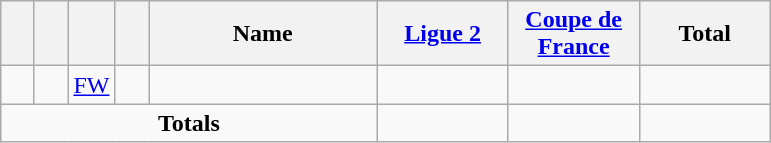<table class="wikitable" style="text-align:center">
<tr>
<th width=15></th>
<th width=15></th>
<th width=15></th>
<th width=15></th>
<th width=145>Name</th>
<th width=80><a href='#'>Ligue 2</a></th>
<th width=80><a href='#'>Coupe de France</a></th>
<th width=80>Total</th>
</tr>
<tr>
<td><strong> </strong></td>
<td></td>
<td><a href='#'>FW</a></td>
<td></td>
<td align=left><a href='#'></a></td>
<td></td>
<td></td>
<td><strong> </strong></td>
</tr>
<tr>
<td colspan=5><strong>Totals</strong></td>
<td><strong> </strong></td>
<td><strong> </strong></td>
<td><strong> </strong></td>
</tr>
</table>
